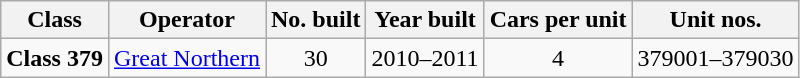<table class="wikitable">
<tr>
<th>Class</th>
<th>Operator</th>
<th>No. built</th>
<th>Year built</th>
<th>Cars per unit</th>
<th>Unit nos.</th>
</tr>
<tr>
<td rowspan="2"><strong>Class 379</strong></td>
<td align=center><a href='#'>Great Northern</a></td>
<td align=center>30</td>
<td align=center>2010–2011</td>
<td align=center rowspan="2">4</td>
<td>379001–379030</td>
</tr>
</table>
